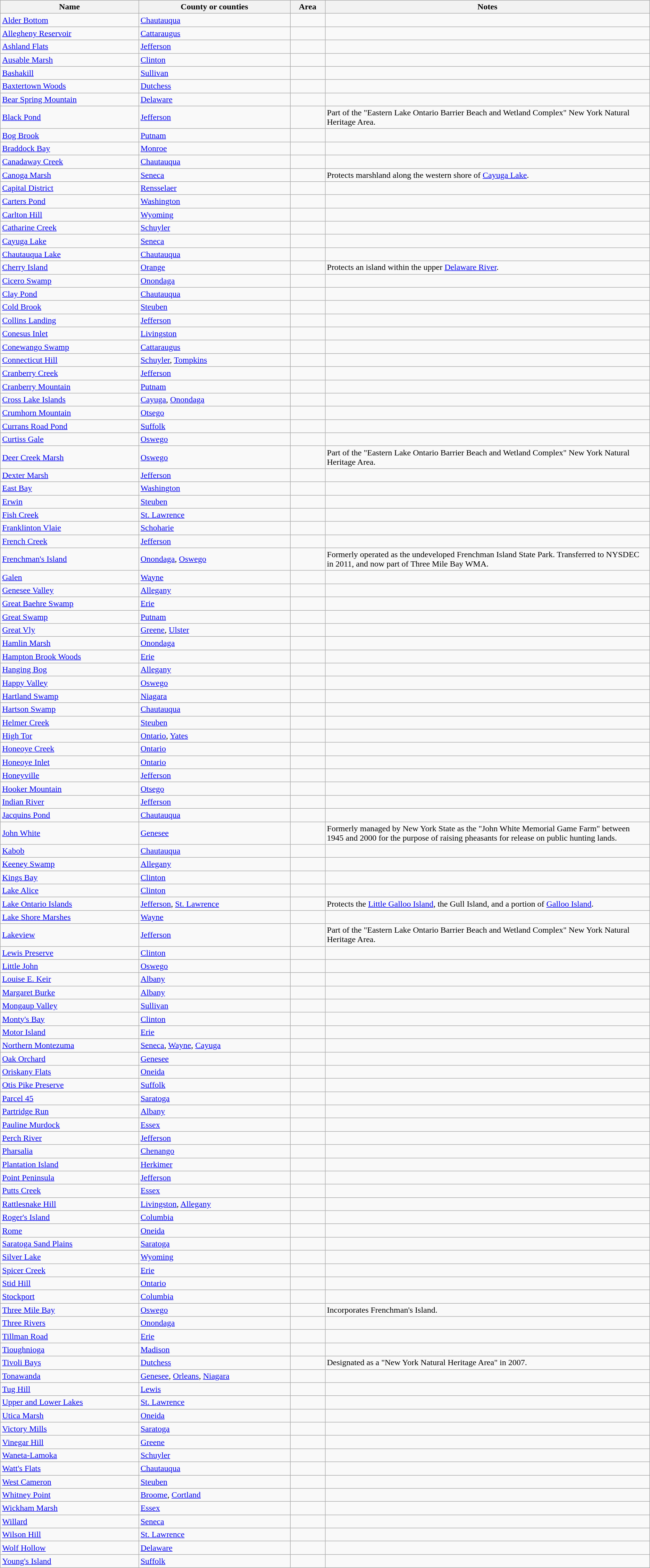<table class="sortable wikitable">
<tr>
<th scope="col" width="*;">Name</th>
<th scope="col" width="*;">County or counties</th>
<th scope="col" width="*;">Area</th>
<th scope="col" width="50%" class="unsortable">Notes</th>
</tr>
<tr>
<td><a href='#'>Alder Bottom</a></td>
<td><a href='#'>Chautauqua</a></td>
<td></td>
<td></td>
</tr>
<tr>
<td><a href='#'>Allegheny Reservoir</a></td>
<td><a href='#'>Cattaraugus</a></td>
<td></td>
<td></td>
</tr>
<tr>
<td><a href='#'>Ashland Flats</a></td>
<td><a href='#'>Jefferson</a></td>
<td></td>
<td></td>
</tr>
<tr>
<td><a href='#'>Ausable Marsh</a></td>
<td><a href='#'>Clinton</a></td>
<td></td>
<td></td>
</tr>
<tr>
<td><a href='#'>Bashakill</a></td>
<td><a href='#'>Sullivan</a></td>
<td></td>
<td></td>
</tr>
<tr>
<td><a href='#'>Baxtertown Woods</a></td>
<td><a href='#'>Dutchess</a></td>
<td></td>
<td></td>
</tr>
<tr>
<td><a href='#'>Bear Spring Mountain</a></td>
<td><a href='#'>Delaware</a></td>
<td></td>
<td></td>
</tr>
<tr>
<td><a href='#'>Black Pond</a></td>
<td><a href='#'>Jefferson</a></td>
<td></td>
<td>Part of the "Eastern Lake Ontario Barrier Beach and Wetland Complex" New York Natural Heritage Area.</td>
</tr>
<tr>
<td><a href='#'>Bog Brook</a></td>
<td><a href='#'>Putnam</a></td>
<td></td>
<td></td>
</tr>
<tr>
<td><a href='#'>Braddock Bay</a></td>
<td><a href='#'>Monroe</a></td>
<td></td>
<td></td>
</tr>
<tr>
<td><a href='#'>Canadaway Creek</a></td>
<td><a href='#'>Chautauqua</a></td>
<td></td>
<td></td>
</tr>
<tr>
<td><a href='#'>Canoga Marsh</a></td>
<td><a href='#'>Seneca</a></td>
<td></td>
<td>Protects marshland along the western shore of <a href='#'>Cayuga Lake</a>.</td>
</tr>
<tr>
<td><a href='#'>Capital District</a></td>
<td><a href='#'>Rensselaer</a></td>
<td></td>
<td></td>
</tr>
<tr>
<td><a href='#'>Carters Pond</a></td>
<td><a href='#'>Washington</a></td>
<td></td>
<td></td>
</tr>
<tr>
<td><a href='#'>Carlton Hill</a></td>
<td><a href='#'>Wyoming</a></td>
<td></td>
<td></td>
</tr>
<tr>
<td><a href='#'>Catharine Creek</a></td>
<td><a href='#'>Schuyler</a></td>
<td></td>
<td></td>
</tr>
<tr>
<td><a href='#'>Cayuga Lake</a></td>
<td><a href='#'>Seneca</a></td>
<td></td>
<td></td>
</tr>
<tr>
<td><a href='#'>Chautauqua Lake</a></td>
<td><a href='#'>Chautauqua</a></td>
<td></td>
<td></td>
</tr>
<tr>
<td><a href='#'>Cherry Island</a></td>
<td><a href='#'>Orange</a></td>
<td></td>
<td>Protects an island within the upper <a href='#'>Delaware River</a>.</td>
</tr>
<tr>
<td><a href='#'>Cicero Swamp</a></td>
<td><a href='#'>Onondaga</a></td>
<td></td>
<td></td>
</tr>
<tr>
<td><a href='#'>Clay Pond</a></td>
<td><a href='#'>Chautauqua</a></td>
<td></td>
<td></td>
</tr>
<tr>
<td><a href='#'>Cold Brook</a></td>
<td><a href='#'>Steuben</a></td>
<td></td>
<td></td>
</tr>
<tr>
<td><a href='#'>Collins Landing</a></td>
<td><a href='#'>Jefferson</a></td>
<td></td>
<td></td>
</tr>
<tr>
<td><a href='#'>Conesus Inlet</a></td>
<td><a href='#'>Livingston</a></td>
<td></td>
<td></td>
</tr>
<tr>
<td><a href='#'>Conewango Swamp</a></td>
<td><a href='#'>Cattaraugus</a></td>
<td></td>
<td></td>
</tr>
<tr>
<td><a href='#'>Connecticut Hill</a></td>
<td><a href='#'>Schuyler</a>, <a href='#'>Tompkins</a></td>
<td></td>
<td></td>
</tr>
<tr>
<td><a href='#'>Cranberry Creek</a></td>
<td><a href='#'>Jefferson</a></td>
<td></td>
<td></td>
</tr>
<tr>
<td><a href='#'>Cranberry Mountain</a></td>
<td><a href='#'>Putnam</a></td>
<td></td>
<td></td>
</tr>
<tr>
<td><a href='#'>Cross Lake Islands</a></td>
<td><a href='#'>Cayuga</a>, <a href='#'>Onondaga</a></td>
<td></td>
<td></td>
</tr>
<tr>
<td><a href='#'>Crumhorn Mountain</a></td>
<td><a href='#'>Otsego</a></td>
<td></td>
<td></td>
</tr>
<tr>
<td><a href='#'>Currans Road Pond</a></td>
<td><a href='#'>Suffolk</a></td>
<td></td>
<td></td>
</tr>
<tr>
<td><a href='#'>Curtiss Gale</a></td>
<td><a href='#'>Oswego</a></td>
<td></td>
<td></td>
</tr>
<tr>
<td><a href='#'>Deer Creek Marsh</a></td>
<td><a href='#'>Oswego</a></td>
<td></td>
<td>Part of the "Eastern Lake Ontario Barrier Beach and Wetland Complex" New York Natural Heritage Area.</td>
</tr>
<tr>
<td><a href='#'>Dexter Marsh</a></td>
<td><a href='#'>Jefferson</a></td>
<td></td>
<td></td>
</tr>
<tr>
<td><a href='#'>East Bay</a></td>
<td><a href='#'>Washington</a></td>
<td></td>
<td></td>
</tr>
<tr>
<td><a href='#'>Erwin</a></td>
<td><a href='#'>Steuben</a></td>
<td></td>
<td></td>
</tr>
<tr>
<td><a href='#'>Fish Creek</a></td>
<td><a href='#'>St. Lawrence</a></td>
<td></td>
<td></td>
</tr>
<tr>
<td><a href='#'>Franklinton Vlaie</a></td>
<td><a href='#'>Schoharie</a></td>
<td></td>
<td></td>
</tr>
<tr>
<td><a href='#'>French Creek</a></td>
<td><a href='#'>Jefferson</a></td>
<td></td>
<td></td>
</tr>
<tr>
<td><a href='#'>Frenchman's Island</a></td>
<td><a href='#'>Onondaga</a>, <a href='#'>Oswego</a></td>
<td></td>
<td>Formerly operated as the undeveloped Frenchman Island State Park. Transferred to NYSDEC in 2011, and now part of Three Mile Bay WMA.</td>
</tr>
<tr>
<td><a href='#'>Galen</a></td>
<td><a href='#'>Wayne</a></td>
<td></td>
<td></td>
</tr>
<tr>
<td><a href='#'>Genesee Valley</a></td>
<td><a href='#'>Allegany</a></td>
<td></td>
<td></td>
</tr>
<tr>
<td><a href='#'>Great Baehre Swamp</a></td>
<td><a href='#'>Erie</a></td>
<td></td>
<td></td>
</tr>
<tr>
<td><a href='#'>Great Swamp</a></td>
<td><a href='#'>Putnam</a></td>
<td></td>
<td></td>
</tr>
<tr>
<td><a href='#'>Great Vly</a></td>
<td><a href='#'>Greene</a>, <a href='#'>Ulster</a></td>
<td></td>
<td></td>
</tr>
<tr>
<td><a href='#'>Hamlin Marsh</a></td>
<td><a href='#'>Onondaga</a></td>
<td></td>
<td></td>
</tr>
<tr>
<td><a href='#'>Hampton Brook Woods</a></td>
<td><a href='#'>Erie</a></td>
<td></td>
<td></td>
</tr>
<tr>
<td><a href='#'>Hanging Bog</a></td>
<td><a href='#'>Allegany</a></td>
<td></td>
<td></td>
</tr>
<tr>
<td><a href='#'>Happy Valley</a></td>
<td><a href='#'>Oswego</a></td>
<td></td>
<td></td>
</tr>
<tr>
<td><a href='#'>Hartland Swamp</a></td>
<td><a href='#'>Niagara</a></td>
<td></td>
<td></td>
</tr>
<tr>
<td><a href='#'>Hartson Swamp</a></td>
<td><a href='#'>Chautauqua</a></td>
<td></td>
<td></td>
</tr>
<tr>
<td><a href='#'>Helmer Creek</a></td>
<td><a href='#'>Steuben</a></td>
<td></td>
<td></td>
</tr>
<tr>
<td><a href='#'>High Tor</a></td>
<td><a href='#'>Ontario</a>, <a href='#'>Yates</a></td>
<td></td>
<td></td>
</tr>
<tr>
<td><a href='#'>Honeoye Creek</a></td>
<td><a href='#'>Ontario</a></td>
<td></td>
<td></td>
</tr>
<tr>
<td><a href='#'>Honeoye Inlet</a></td>
<td><a href='#'>Ontario</a></td>
<td></td>
<td></td>
</tr>
<tr>
<td><a href='#'>Honeyville</a></td>
<td><a href='#'>Jefferson</a></td>
<td></td>
<td></td>
</tr>
<tr>
<td><a href='#'>Hooker Mountain</a></td>
<td><a href='#'>Otsego</a></td>
<td></td>
<td></td>
</tr>
<tr>
<td><a href='#'>Indian River</a></td>
<td><a href='#'>Jefferson</a></td>
<td></td>
<td></td>
</tr>
<tr>
<td><a href='#'>Jacquins Pond</a></td>
<td><a href='#'>Chautauqua</a></td>
<td></td>
<td></td>
</tr>
<tr>
<td><a href='#'>John White</a></td>
<td><a href='#'>Genesee</a></td>
<td></td>
<td>Formerly managed by New York State as the "John White Memorial Game Farm" between 1945 and 2000 for the purpose of raising pheasants for release on public hunting lands.</td>
</tr>
<tr>
<td><a href='#'>Kabob</a></td>
<td><a href='#'>Chautauqua</a></td>
<td></td>
<td></td>
</tr>
<tr>
<td><a href='#'>Keeney Swamp</a></td>
<td><a href='#'>Allegany</a></td>
<td></td>
<td></td>
</tr>
<tr>
<td><a href='#'>Kings Bay</a></td>
<td><a href='#'>Clinton</a></td>
<td></td>
<td></td>
</tr>
<tr>
<td><a href='#'>Lake Alice</a></td>
<td><a href='#'>Clinton</a></td>
<td></td>
<td></td>
</tr>
<tr>
<td><a href='#'>Lake Ontario Islands</a></td>
<td><a href='#'>Jefferson</a>, <a href='#'>St. Lawrence</a></td>
<td></td>
<td>Protects the  <a href='#'>Little Galloo Island</a>, the  Gull Island, and a  portion of <a href='#'>Galloo Island</a>.</td>
</tr>
<tr>
<td><a href='#'>Lake Shore Marshes</a></td>
<td><a href='#'>Wayne</a></td>
<td></td>
<td></td>
</tr>
<tr>
<td><a href='#'>Lakeview</a></td>
<td><a href='#'>Jefferson</a></td>
<td></td>
<td>Part of the "Eastern Lake Ontario Barrier Beach and Wetland Complex" New York Natural Heritage Area.</td>
</tr>
<tr>
<td><a href='#'>Lewis Preserve</a></td>
<td><a href='#'>Clinton</a></td>
<td></td>
<td></td>
</tr>
<tr>
<td><a href='#'>Little John</a></td>
<td><a href='#'>Oswego</a></td>
<td></td>
<td></td>
</tr>
<tr>
<td><a href='#'>Louise E. Keir</a></td>
<td><a href='#'>Albany</a></td>
<td></td>
<td></td>
</tr>
<tr>
<td><a href='#'>Margaret Burke</a></td>
<td><a href='#'>Albany</a></td>
<td></td>
<td></td>
</tr>
<tr>
<td><a href='#'>Mongaup Valley</a></td>
<td><a href='#'>Sullivan</a></td>
<td></td>
<td></td>
</tr>
<tr>
<td><a href='#'>Monty's Bay</a></td>
<td><a href='#'>Clinton</a></td>
<td></td>
<td></td>
</tr>
<tr>
<td><a href='#'>Motor Island</a></td>
<td><a href='#'>Erie</a></td>
<td></td>
<td></td>
</tr>
<tr>
<td><a href='#'>Northern Montezuma</a></td>
<td><a href='#'>Seneca</a>, <a href='#'>Wayne</a>, <a href='#'>Cayuga</a></td>
<td></td>
<td></td>
</tr>
<tr>
<td><a href='#'>Oak Orchard</a></td>
<td><a href='#'>Genesee</a></td>
<td></td>
<td></td>
</tr>
<tr>
<td><a href='#'>Oriskany Flats</a></td>
<td><a href='#'>Oneida</a></td>
<td></td>
<td></td>
</tr>
<tr>
<td><a href='#'>Otis Pike Preserve</a></td>
<td><a href='#'>Suffolk</a></td>
<td></td>
<td></td>
</tr>
<tr>
<td><a href='#'>Parcel 45</a></td>
<td><a href='#'>Saratoga</a></td>
<td></td>
<td></td>
</tr>
<tr>
<td><a href='#'>Partridge Run</a></td>
<td><a href='#'>Albany</a></td>
<td></td>
<td></td>
</tr>
<tr>
<td><a href='#'>Pauline Murdock</a></td>
<td><a href='#'>Essex</a></td>
<td></td>
<td></td>
</tr>
<tr>
<td><a href='#'>Perch River</a></td>
<td><a href='#'>Jefferson</a></td>
<td></td>
<td></td>
</tr>
<tr>
<td><a href='#'>Pharsalia</a></td>
<td><a href='#'>Chenango</a></td>
<td></td>
<td></td>
</tr>
<tr>
<td><a href='#'>Plantation Island</a></td>
<td><a href='#'>Herkimer</a></td>
<td></td>
<td></td>
</tr>
<tr>
<td><a href='#'>Point Peninsula</a></td>
<td><a href='#'>Jefferson</a></td>
<td></td>
<td></td>
</tr>
<tr>
<td><a href='#'>Putts Creek</a></td>
<td><a href='#'>Essex</a></td>
<td></td>
<td></td>
</tr>
<tr>
<td><a href='#'>Rattlesnake Hill</a></td>
<td><a href='#'>Livingston</a>, <a href='#'>Allegany</a></td>
<td></td>
<td></td>
</tr>
<tr>
<td><a href='#'>Roger's Island</a></td>
<td><a href='#'>Columbia</a></td>
<td></td>
<td></td>
</tr>
<tr>
<td><a href='#'>Rome</a></td>
<td><a href='#'>Oneida</a></td>
<td></td>
<td></td>
</tr>
<tr>
<td><a href='#'>Saratoga Sand Plains</a></td>
<td><a href='#'>Saratoga</a></td>
<td></td>
<td></td>
</tr>
<tr>
<td><a href='#'>Silver Lake</a></td>
<td><a href='#'>Wyoming</a></td>
<td></td>
<td></td>
</tr>
<tr>
<td><a href='#'>Spicer Creek</a></td>
<td><a href='#'>Erie</a></td>
<td></td>
<td></td>
</tr>
<tr>
<td><a href='#'>Stid Hill</a></td>
<td><a href='#'>Ontario</a></td>
<td></td>
<td></td>
</tr>
<tr>
<td><a href='#'>Stockport</a></td>
<td><a href='#'>Columbia</a></td>
<td></td>
<td></td>
</tr>
<tr>
<td><a href='#'>Three Mile Bay</a></td>
<td><a href='#'>Oswego</a></td>
<td></td>
<td>Incorporates Frenchman's Island.</td>
</tr>
<tr>
<td><a href='#'>Three Rivers</a></td>
<td><a href='#'>Onondaga</a></td>
<td></td>
<td></td>
</tr>
<tr>
<td><a href='#'>Tillman Road</a></td>
<td><a href='#'>Erie</a></td>
<td></td>
<td></td>
</tr>
<tr>
<td><a href='#'>Tioughnioga</a></td>
<td><a href='#'>Madison</a></td>
<td></td>
<td></td>
</tr>
<tr>
<td><a href='#'>Tivoli Bays</a></td>
<td><a href='#'>Dutchess</a></td>
<td></td>
<td>Designated as a "New York Natural Heritage Area" in 2007.</td>
</tr>
<tr>
<td><a href='#'>Tonawanda</a></td>
<td><a href='#'>Genesee</a>, <a href='#'>Orleans</a>, <a href='#'>Niagara</a></td>
<td></td>
<td></td>
</tr>
<tr>
<td><a href='#'>Tug Hill</a></td>
<td><a href='#'>Lewis</a></td>
<td></td>
<td></td>
</tr>
<tr>
<td><a href='#'>Upper and Lower Lakes</a></td>
<td><a href='#'>St. Lawrence</a></td>
<td></td>
<td></td>
</tr>
<tr>
<td><a href='#'>Utica Marsh</a></td>
<td><a href='#'>Oneida</a></td>
<td></td>
<td></td>
</tr>
<tr>
<td><a href='#'>Victory Mills</a></td>
<td><a href='#'>Saratoga</a></td>
<td></td>
<td></td>
</tr>
<tr>
<td><a href='#'>Vinegar Hill</a></td>
<td><a href='#'>Greene</a></td>
<td></td>
<td></td>
</tr>
<tr>
<td><a href='#'>Waneta-Lamoka</a></td>
<td><a href='#'>Schuyler</a></td>
<td></td>
<td></td>
</tr>
<tr>
<td><a href='#'>Watt's Flats</a></td>
<td><a href='#'>Chautauqua</a></td>
<td></td>
<td></td>
</tr>
<tr>
<td><a href='#'>West Cameron</a></td>
<td><a href='#'>Steuben</a></td>
<td></td>
<td></td>
</tr>
<tr>
<td><a href='#'>Whitney Point</a></td>
<td><a href='#'>Broome</a>, <a href='#'>Cortland</a></td>
<td></td>
<td></td>
</tr>
<tr>
<td><a href='#'>Wickham Marsh</a></td>
<td><a href='#'>Essex</a></td>
<td></td>
<td></td>
</tr>
<tr>
<td><a href='#'>Willard</a></td>
<td><a href='#'>Seneca</a></td>
<td></td>
<td></td>
</tr>
<tr>
<td><a href='#'>Wilson Hill</a></td>
<td><a href='#'>St. Lawrence</a></td>
<td></td>
<td></td>
</tr>
<tr>
<td><a href='#'>Wolf Hollow</a></td>
<td><a href='#'>Delaware</a></td>
<td></td>
<td></td>
</tr>
<tr>
<td><a href='#'>Young's Island</a></td>
<td><a href='#'>Suffolk</a></td>
<td></td>
<td></td>
</tr>
</table>
